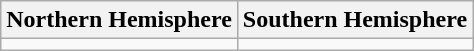<table class="wikitable">
<tr>
<th>Northern Hemisphere</th>
<th>Southern Hemisphere</th>
</tr>
<tr>
<td></td>
<td></td>
</tr>
</table>
